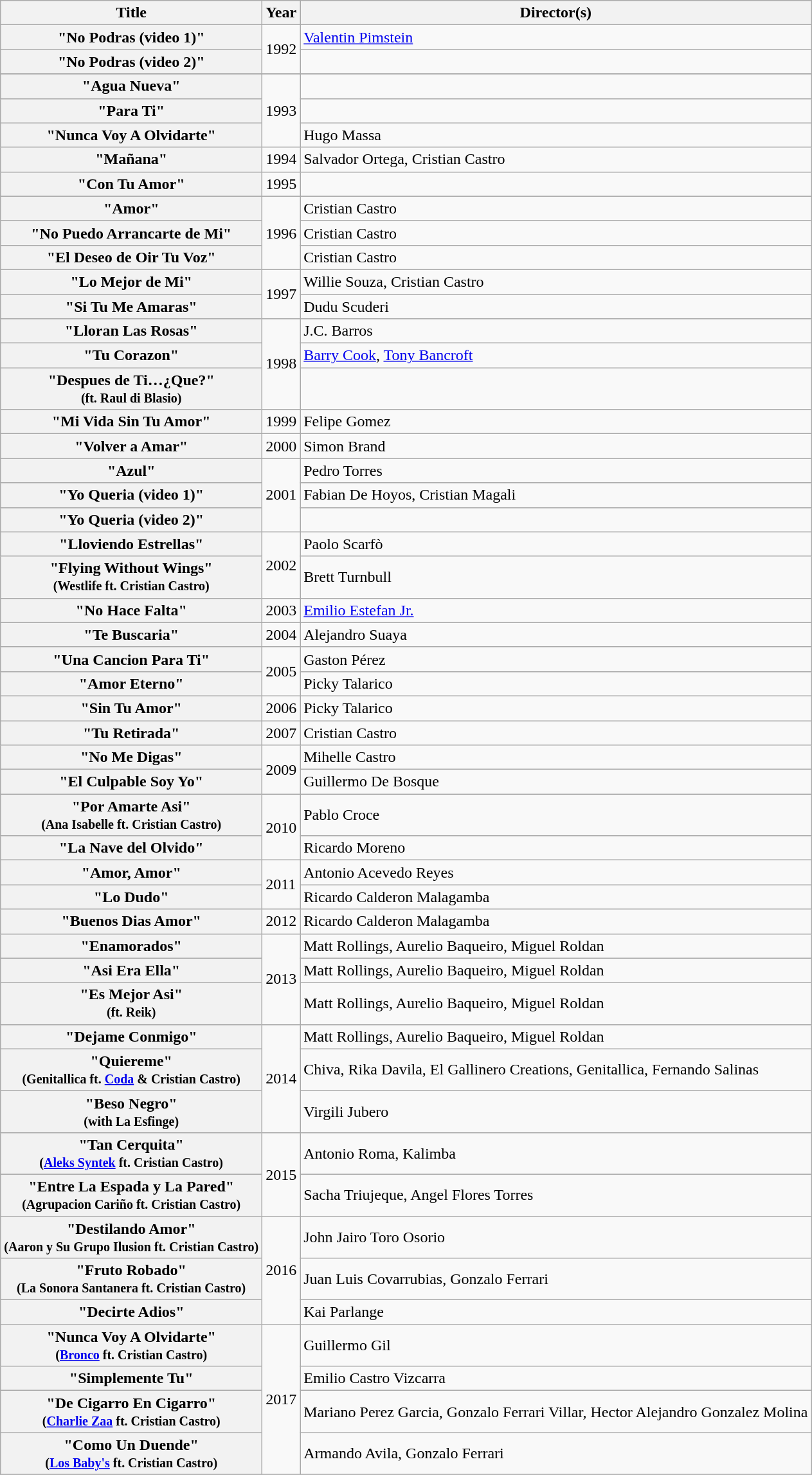<table class="wikitable plainrowheaders">
<tr>
<th scope="col">Title</th>
<th scope="col">Year</th>
<th scope="col">Director(s)</th>
</tr>
<tr>
<th scope="row">"No Podras (video 1)"</th>
<td rowspan="2">1992</td>
<td><a href='#'>Valentin Pimstein</a></td>
</tr>
<tr>
<th scope="row">"No Podras (video 2)"</th>
<td></td>
</tr>
<tr>
</tr>
<tr>
<th scope="row">"Agua Nueva"</th>
<td rowspan="3">1993</td>
<td></td>
</tr>
<tr>
<th scope="row">"Para Ti"</th>
<td></td>
</tr>
<tr>
<th scope="row">"Nunca Voy A Olvidarte"</th>
<td>Hugo Massa</td>
</tr>
<tr>
<th scope="row">"Mañana"</th>
<td>1994</td>
<td>Salvador Ortega, Cristian Castro</td>
</tr>
<tr>
<th scope="row">"Con Tu Amor"</th>
<td>1995</td>
<td></td>
</tr>
<tr>
<th scope="row">"Amor"</th>
<td rowspan="3">1996</td>
<td>Cristian Castro</td>
</tr>
<tr>
<th scope="row">"No Puedo Arrancarte de Mi"</th>
<td>Cristian Castro</td>
</tr>
<tr>
<th scope="row">"El Deseo de Oir Tu Voz"</th>
<td>Cristian Castro</td>
</tr>
<tr>
<th scope="row">"Lo Mejor de Mi"</th>
<td rowspan="2">1997</td>
<td>Willie Souza, Cristian Castro</td>
</tr>
<tr>
<th scope="row">"Si Tu Me Amaras"</th>
<td>Dudu Scuderi</td>
</tr>
<tr>
<th scope="row">"Lloran Las Rosas"</th>
<td rowspan="3">1998</td>
<td>J.C. Barros</td>
</tr>
<tr>
<th scope="row">"Tu Corazon"</th>
<td><a href='#'>Barry Cook</a>, <a href='#'>Tony Bancroft</a></td>
</tr>
<tr>
<th scope="row">"Despues de Ti…¿Que?"<br><small>(ft. Raul di Blasio)</small></th>
<td></td>
</tr>
<tr>
<th scope="row">"Mi Vida Sin Tu Amor"</th>
<td>1999</td>
<td>Felipe Gomez</td>
</tr>
<tr>
<th scope="row">"Volver a Amar"</th>
<td>2000</td>
<td>Simon Brand</td>
</tr>
<tr>
<th scope="row">"Azul"</th>
<td rowspan="3">2001</td>
<td>Pedro Torres</td>
</tr>
<tr>
<th scope="row">"Yo Queria (video 1)"</th>
<td>Fabian De Hoyos, Cristian Magali</td>
</tr>
<tr>
<th scope="row">"Yo Queria (video 2)"</th>
<td></td>
</tr>
<tr>
<th scope="row">"Lloviendo Estrellas"</th>
<td rowspan="2">2002</td>
<td>Paolo Scarfò</td>
</tr>
<tr>
<th scope="row">"Flying Without Wings"<br><small>(Westlife ft. Cristian Castro)</small></th>
<td>Brett Turnbull</td>
</tr>
<tr>
<th scope="row">"No Hace Falta"</th>
<td>2003</td>
<td><a href='#'>Emilio Estefan Jr.</a></td>
</tr>
<tr>
<th scope="row">"Te Buscaria"</th>
<td>2004</td>
<td>Alejandro Suaya</td>
</tr>
<tr>
<th scope="row">"Una Cancion Para Ti"</th>
<td rowspan="2">2005</td>
<td>Gaston Pérez</td>
</tr>
<tr>
<th scope="row">"Amor Eterno"</th>
<td>Picky Talarico</td>
</tr>
<tr>
<th scope="row">"Sin Tu Amor"</th>
<td>2006</td>
<td>Picky Talarico</td>
</tr>
<tr>
<th scope="row">"Tu Retirada"</th>
<td>2007</td>
<td>Cristian Castro</td>
</tr>
<tr>
<th scope="row">"No Me Digas"</th>
<td rowspan="2">2009</td>
<td>Mihelle Castro</td>
</tr>
<tr>
<th scope="row">"El Culpable Soy Yo"</th>
<td>Guillermo De Bosque</td>
</tr>
<tr>
<th scope="row">"Por Amarte Asi"<br><small>(Ana Isabelle ft. Cristian Castro)</small></th>
<td rowspan="2">2010</td>
<td>Pablo Croce</td>
</tr>
<tr>
<th scope="row">"La Nave del Olvido"</th>
<td>Ricardo Moreno</td>
</tr>
<tr>
<th scope="row">"Amor, Amor"</th>
<td rowspan="2">2011</td>
<td>Antonio Acevedo Reyes</td>
</tr>
<tr>
<th scope="row">"Lo Dudo"</th>
<td>Ricardo Calderon Malagamba</td>
</tr>
<tr>
<th scope="row">"Buenos Dias Amor"</th>
<td>2012</td>
<td>Ricardo Calderon Malagamba</td>
</tr>
<tr>
<th scope="row">"Enamorados"</th>
<td rowspan="3">2013</td>
<td>Matt Rollings, Aurelio Baqueiro, Miguel Roldan</td>
</tr>
<tr>
<th scope="row">"Asi Era Ella"</th>
<td>Matt Rollings, Aurelio Baqueiro, Miguel Roldan</td>
</tr>
<tr>
<th scope="row">"Es Mejor Asi"<br><small>(ft. Reik)</small></th>
<td>Matt Rollings, Aurelio Baqueiro, Miguel Roldan</td>
</tr>
<tr>
<th scope="row">"Dejame Conmigo"</th>
<td rowspan="3">2014</td>
<td>Matt Rollings, Aurelio Baqueiro, Miguel Roldan</td>
</tr>
<tr>
<th scope="row">"Quiereme"<br><small>(Genitallica ft. <a href='#'>Coda</a> & Cristian Castro)</small></th>
<td>Chiva, Rika Davila, El Gallinero Creations, Genitallica, Fernando Salinas</td>
</tr>
<tr>
<th scope="row">"Beso Negro"<br><small>(with La Esfinge)</small></th>
<td>Virgili Jubero</td>
</tr>
<tr>
<th scope="row">"Tan Cerquita"<br><small>(<a href='#'>Aleks Syntek</a> ft. Cristian Castro)</small></th>
<td rowspan="2">2015</td>
<td>Antonio Roma, Kalimba</td>
</tr>
<tr>
<th scope="row">"Entre La Espada y La Pared"<br><small>(Agrupacion Cariño ft. Cristian Castro)</small></th>
<td>Sacha Triujeque, Angel Flores Torres</td>
</tr>
<tr>
<th scope="row">"Destilando Amor"<br><small>(Aaron y Su Grupo Ilusion ft. Cristian Castro)</small></th>
<td rowspan="3">2016</td>
<td>John Jairo Toro Osorio</td>
</tr>
<tr>
<th scope="row">"Fruto Robado"<br><small>(La Sonora Santanera ft. Cristian Castro)</small></th>
<td>Juan Luis Covarrubias, Gonzalo Ferrari</td>
</tr>
<tr>
<th scope="row">"Decirte Adios"</th>
<td>Kai Parlange</td>
</tr>
<tr>
<th scope="row">"Nunca Voy A Olvidarte"<br><small>(<a href='#'>Bronco</a> ft. Cristian Castro)</small></th>
<td rowspan="4">2017</td>
<td>Guillermo Gil</td>
</tr>
<tr>
<th scope="row">"Simplemente Tu"</th>
<td>Emilio Castro Vizcarra</td>
</tr>
<tr>
<th scope="row">"De Cigarro En Cigarro"<br><small>(<a href='#'>Charlie Zaa</a> ft. Cristian Castro)</small></th>
<td>Mariano Perez Garcia, Gonzalo Ferrari Villar, Hector Alejandro Gonzalez Molina</td>
</tr>
<tr>
<th scope="row">"Como Un Duende"<br><small>(<a href='#'>Los Baby's</a> ft. Cristian Castro)</small></th>
<td>Armando Avila, Gonzalo Ferrari</td>
</tr>
<tr>
</tr>
</table>
